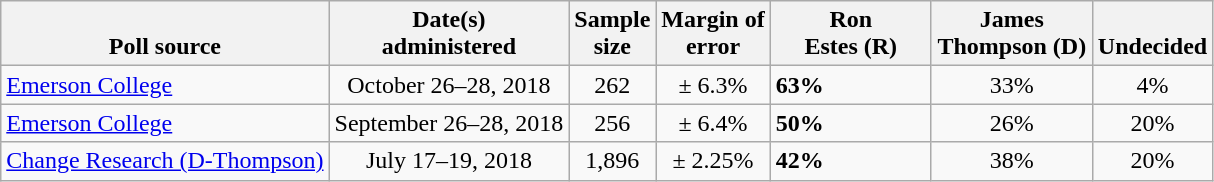<table class="wikitable">
<tr valign= bottom>
<th>Poll source</th>
<th>Date(s)<br>administered</th>
<th>Sample<br>size</th>
<th>Margin of<br>error</th>
<th style="width:100px;">Ron<br>Estes (R)</th>
<th style="width:100px;">James<br>Thompson (D)</th>
<th>Undecided</th>
</tr>
<tr>
<td><a href='#'>Emerson College</a></td>
<td align=center>October 26–28, 2018</td>
<td align=center>262</td>
<td align=center>± 6.3%</td>
<td><strong>63%</strong></td>
<td align=center>33%</td>
<td align=center>4%</td>
</tr>
<tr>
<td><a href='#'>Emerson College</a></td>
<td align=center>September 26–28, 2018</td>
<td align=center>256</td>
<td align=center>± 6.4%</td>
<td><strong>50%</strong></td>
<td align=center>26%</td>
<td align=center>20%</td>
</tr>
<tr>
<td><a href='#'>Change Research (D-Thompson)</a></td>
<td align=center>July 17–19, 2018</td>
<td align=center>1,896</td>
<td align=center>± 2.25%</td>
<td><strong>42%</strong></td>
<td align=center>38%</td>
<td align=center>20%</td>
</tr>
</table>
